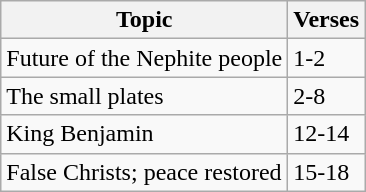<table class="wikitable">
<tr>
<th>Topic</th>
<th>Verses</th>
</tr>
<tr>
<td>Future of the Nephite people</td>
<td>1-2</td>
</tr>
<tr>
<td>The small plates</td>
<td>2-8</td>
</tr>
<tr>
<td>King Benjamin</td>
<td>12-14</td>
</tr>
<tr>
<td>False Christs; peace restored</td>
<td>15-18</td>
</tr>
</table>
